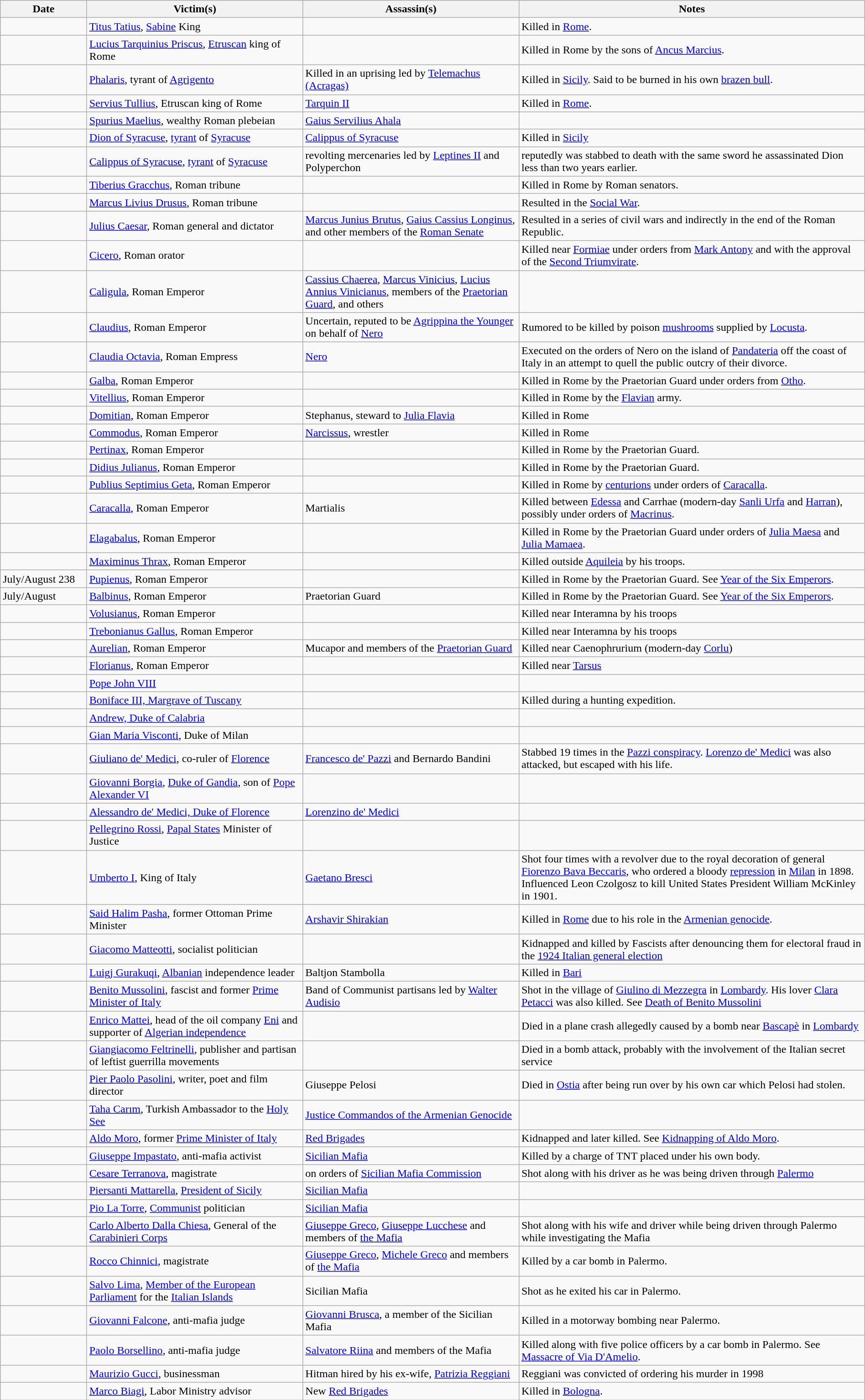<table class="wikitable sortable" style="width:100%">
<tr>
<th style="width:10%">Date</th>
<th style="width:25%">Victim(s)</th>
<th style="width:25%">Assassin(s)</th>
<th style="width:40%">Notes</th>
</tr>
<tr>
<td></td>
<td><a href='#'>Titus Tatius</a>, <a href='#'>Sabine</a> King</td>
<td></td>
<td>Killed in <a href='#'>Rome</a>.</td>
</tr>
<tr>
<td></td>
<td><a href='#'>Lucius Tarquinius Priscus</a>, <a href='#'>Etruscan</a> king of Rome</td>
<td></td>
<td>Killed in Rome by the sons of <a href='#'>Ancus Marcius</a>.</td>
</tr>
<tr>
<td></td>
<td><a href='#'>Phalaris</a>, tyrant of <a href='#'>Agrigento</a></td>
<td>Killed in an uprising led by <a href='#'>Telemachus (Acragas)</a></td>
<td>Killed in <a href='#'>Sicily</a>. Said to be burned in his own <a href='#'>brazen bull</a>.</td>
</tr>
<tr>
<td></td>
<td><a href='#'>Servius Tullius</a>, Etruscan king of Rome</td>
<td><a href='#'>Tarquin II</a></td>
<td>Killed in <a href='#'>Rome</a>.</td>
</tr>
<tr>
<td></td>
<td><a href='#'>Spurius Maelius</a>, wealthy Roman plebeian</td>
<td><a href='#'>Gaius Servilius Ahala</a></td>
<td></td>
</tr>
<tr>
<td></td>
<td><a href='#'>Dion of Syracuse</a>, <a href='#'>tyrant</a> of <a href='#'>Syracuse</a></td>
<td><a href='#'>Calippus of Syracuse</a></td>
<td>Killed in <a href='#'>Sicily</a></td>
</tr>
<tr>
<td></td>
<td><a href='#'>Calippus of Syracuse</a>, <a href='#'>tyrant</a> of <a href='#'>Syracuse</a></td>
<td>revolting mercenaries led by <a href='#'>Leptines II</a> and Polyperchon</td>
<td>reputedly was stabbed to death with the same sword he assassinated Dion less than two years earlier.</td>
</tr>
<tr>
<td></td>
<td><a href='#'>Tiberius Gracchus</a>, Roman tribune</td>
<td></td>
<td>Killed in Rome by Roman senators.</td>
</tr>
<tr>
<td></td>
<td><a href='#'>Marcus Livius Drusus</a>, Roman tribune</td>
<td></td>
<td>Resulted in the <a href='#'>Social War</a>.</td>
</tr>
<tr>
<td></td>
<td><a href='#'>Julius Caesar</a>, Roman general and dictator</td>
<td><a href='#'>Marcus Junius Brutus</a>, <a href='#'>Gaius Cassius Longinus</a>, and other members of the <a href='#'>Roman Senate</a></td>
<td>Resulted in a series of civil wars and indirectly in the end of the Roman Republic.</td>
</tr>
<tr>
<td></td>
<td><a href='#'>Cicero</a>, Roman orator</td>
<td></td>
<td>Killed near <a href='#'>Formiae</a> under orders from <a href='#'>Mark Antony</a> and with the approval of the <a href='#'>Second Triumvirate</a>.</td>
</tr>
<tr>
<td></td>
<td><a href='#'>Caligula</a>, Roman Emperor</td>
<td><a href='#'>Cassius Chaerea</a>, <a href='#'>Marcus Vinicius</a>, <a href='#'>Lucius Annius Vinicianus</a>, members of the <a href='#'>Praetorian Guard</a>, and others</td>
<td></td>
</tr>
<tr>
<td></td>
<td><a href='#'>Claudius</a>, Roman Emperor</td>
<td>Uncertain, reputed to be <a href='#'>Agrippina the Younger</a> on behalf of <a href='#'>Nero</a></td>
<td>Rumored to be killed by poison <a href='#'>mushrooms</a> supplied by <a href='#'>Locusta</a>.</td>
</tr>
<tr>
<td></td>
<td><a href='#'>Claudia Octavia</a>, Roman Empress</td>
<td><a href='#'>Nero</a></td>
<td>Executed on the orders of Nero on the island of <a href='#'>Pandateria</a> off the coast of Italy in an attempt to quell the public outcry of their divorce.</td>
</tr>
<tr>
<td></td>
<td><a href='#'>Galba</a>, Roman Emperor</td>
<td></td>
<td>Killed in Rome by the Praetorian Guard under orders from <a href='#'>Otho</a>.</td>
</tr>
<tr>
<td></td>
<td><a href='#'>Vitellius</a>, Roman Emperor</td>
<td></td>
<td>Killed in Rome by the <a href='#'>Flavian</a> army.</td>
</tr>
<tr>
<td></td>
<td><a href='#'>Domitian</a>, Roman Emperor</td>
<td>Stephanus, steward to <a href='#'>Julia Flavia</a></td>
<td>Killed in Rome</td>
</tr>
<tr>
<td></td>
<td><a href='#'>Commodus</a>, Roman Emperor</td>
<td><a href='#'>Narcissus</a>, wrestler</td>
<td>Killed in Rome</td>
</tr>
<tr>
<td></td>
<td><a href='#'>Pertinax</a>, Roman Emperor</td>
<td></td>
<td>Killed in Rome by the Praetorian Guard.</td>
</tr>
<tr>
<td></td>
<td><a href='#'>Didius Julianus</a>, Roman Emperor</td>
<td></td>
<td>Killed in Rome by the Praetorian Guard.</td>
</tr>
<tr>
<td></td>
<td><a href='#'>Publius Septimius Geta</a>, Roman Emperor</td>
<td></td>
<td>Killed in Rome by <a href='#'>centurions</a> under orders of <a href='#'>Caracalla</a>.</td>
</tr>
<tr>
<td></td>
<td><a href='#'>Caracalla</a>, Roman Emperor</td>
<td>Martialis</td>
<td>Killed between <a href='#'>Edessa</a> and Carrhae (modern-day <a href='#'>Sanli Urfa</a> and <a href='#'>Harran</a>), possibly under orders of <a href='#'>Macrinus</a>.</td>
</tr>
<tr>
<td></td>
<td><a href='#'>Elagabalus</a>, Roman Emperor</td>
<td></td>
<td>Killed in Rome by the Praetorian Guard under orders of <a href='#'>Julia Maesa</a> and <a href='#'>Julia Mamaea</a>.</td>
</tr>
<tr>
<td></td>
<td><a href='#'>Maximinus Thrax</a>, Roman Emperor</td>
<td></td>
<td>Killed outside <a href='#'>Aquileia</a> by his troops.</td>
</tr>
<tr>
<td>July/August 238</td>
<td><a href='#'>Pupienus</a>, Roman Emperor</td>
<td></td>
<td>Killed in Rome by the Praetorian Guard. See <a href='#'>Year of the Six Emperors</a>.</td>
</tr>
<tr>
<td>July/August<br></td>
<td><a href='#'>Balbinus</a>, Roman Emperor</td>
<td>Praetorian Guard</td>
<td>Killed in Rome by the Praetorian Guard. See <a href='#'>Year of the Six Emperors</a>.</td>
</tr>
<tr>
<td></td>
<td><a href='#'>Volusianus</a>, Roman Emperor</td>
<td></td>
<td>Killed near Interamna by his troops</td>
</tr>
<tr>
<td></td>
<td><a href='#'>Trebonianus Gallus</a>, Roman Emperor</td>
<td></td>
<td>Killed near Interamna by his troops</td>
</tr>
<tr>
<td></td>
<td><a href='#'>Aurelian</a>, Roman Emperor</td>
<td>Mucapor and members of the <a href='#'>Praetorian Guard</a></td>
<td>Killed near Caenophrurium (modern-day <a href='#'>Corlu</a>)</td>
</tr>
<tr>
<td></td>
<td><a href='#'>Florianus</a>, Roman Emperor</td>
<td></td>
<td>Killed near <a href='#'>Tarsus</a></td>
</tr>
<tr>
<td></td>
<td><a href='#'>Pope John VIII</a></td>
<td></td>
<td></td>
</tr>
<tr>
<td></td>
<td><a href='#'>Boniface III, Margrave of Tuscany</a></td>
<td></td>
<td>Killed during a hunting expedition.</td>
</tr>
<tr>
<td></td>
<td><a href='#'>Andrew, Duke of Calabria</a></td>
<td></td>
<td></td>
</tr>
<tr>
<td></td>
<td><a href='#'>Gian Maria Visconti</a>, Duke of Milan</td>
<td></td>
<td></td>
</tr>
<tr>
<td></td>
<td><a href='#'>Giuliano de' Medici</a>, co-ruler of <a href='#'>Florence</a></td>
<td><a href='#'>Francesco de' Pazzi</a> and Bernardo Bandini</td>
<td>Stabbed 19 times in the <a href='#'>Pazzi conspiracy</a>. <a href='#'>Lorenzo de' Medici</a> was also attacked, but escaped with his life.</td>
</tr>
<tr>
<td></td>
<td><a href='#'>Giovanni Borgia</a>, <a href='#'>Duke of Gandia</a>, son of <a href='#'>Pope Alexander VI</a></td>
<td></td>
<td></td>
</tr>
<tr>
<td></td>
<td><a href='#'>Alessandro de' Medici, Duke of Florence</a></td>
<td><a href='#'>Lorenzino de' Medici</a></td>
<td></td>
</tr>
<tr>
<td></td>
<td><a href='#'>Pellegrino Rossi</a>, <a href='#'>Papal States</a> Minister of Justice</td>
<td></td>
<td></td>
</tr>
<tr>
<td></td>
<td><a href='#'>Umberto I</a>, King of Italy</td>
<td><a href='#'>Gaetano Bresci</a></td>
<td>Shot four times with a revolver due to the royal decoration of general <a href='#'>Fiorenzo Bava Beccaris</a>, who ordered a bloody <a href='#'>repression</a> in <a href='#'>Milan</a> in 1898. Influenced Leon Czolgosz to kill United States President William McKinley in 1901.</td>
</tr>
<tr>
<td></td>
<td><a href='#'>Said Halim Pasha</a>, former Ottoman Prime Minister</td>
<td><a href='#'>Arshavir Shirakian</a></td>
<td>Killed in <a href='#'>Rome</a> due to his role in the <a href='#'>Armenian genocide</a>.</td>
</tr>
<tr>
<td></td>
<td><a href='#'>Giacomo Matteotti</a>, socialist politician</td>
<td></td>
<td>Kidnapped and killed by Fascists after denouncing them for electoral fraud in the <a href='#'>1924 Italian general election</a></td>
</tr>
<tr>
<td></td>
<td><a href='#'>Luigj Gurakuqi</a>, <a href='#'>Albanian</a> independence leader</td>
<td>Baltjon Stambolla</td>
<td>Killed in <a href='#'>Bari</a></td>
</tr>
<tr>
<td></td>
<td><a href='#'>Benito Mussolini</a>, fascist and former <a href='#'>Prime Minister of Italy</a></td>
<td>Band of Communist partisans led by <a href='#'>Walter Audisio</a></td>
<td>Shot in the village of <a href='#'>Giulino di Mezzegra</a> in <a href='#'>Lombardy</a>. His lover <a href='#'>Clara Petacci</a> was also killed. See <a href='#'>Death of Benito Mussolini</a></td>
</tr>
<tr>
<td></td>
<td><a href='#'>Enrico Mattei</a>, head of the oil company <a href='#'>Eni</a> and supporter of <a href='#'>Algerian independence</a></td>
<td></td>
<td>Died in a plane crash allegedly caused by a bomb near <a href='#'>Bascapè</a> in <a href='#'>Lombardy</a></td>
</tr>
<tr>
<td></td>
<td><a href='#'>Giangiacomo Feltrinelli</a>, publisher and partisan of leftist guerrilla movements</td>
<td></td>
<td>Died in a bomb attack, probably with the involvement of the Italian secret service</td>
</tr>
<tr>
<td></td>
<td><a href='#'>Pier Paolo Pasolini</a>, writer, poet and film director</td>
<td>Giuseppe Pelosi</td>
<td>Died in <a href='#'>Ostia</a> after being run over by his own car which Pelosi had stolen.</td>
</tr>
<tr>
<td></td>
<td><a href='#'>Taha Carım</a>, Turkish Ambassador to the <a href='#'>Holy See</a></td>
<td><a href='#'>Justice Commandos of the Armenian Genocide</a></td>
<td></td>
</tr>
<tr>
<td></td>
<td><a href='#'>Aldo Moro</a>, former <a href='#'>Prime Minister of Italy</a></td>
<td><a href='#'>Red Brigades</a></td>
<td>Kidnapped and later killed. See <a href='#'>Kidnapping of Aldo Moro</a>.</td>
</tr>
<tr>
<td></td>
<td><a href='#'>Giuseppe Impastato</a>, anti-mafia activist</td>
<td><a href='#'>Sicilian Mafia</a></td>
<td>Killed by a charge of TNT placed under his own body.</td>
</tr>
<tr>
<td></td>
<td><a href='#'>Cesare Terranova</a>, magistrate</td>
<td>on orders of <a href='#'>Sicilian Mafia Commission</a></td>
<td>Shot along with his driver as he was being driven through <a href='#'>Palermo</a></td>
</tr>
<tr>
<td></td>
<td><a href='#'>Piersanti Mattarella</a>, <a href='#'>President of Sicily</a></td>
<td><a href='#'>Sicilian Mafia</a></td>
<td></td>
</tr>
<tr>
<td></td>
<td><a href='#'>Pio La Torre</a>, <a href='#'>Communist</a> politician</td>
<td><a href='#'>Sicilian Mafia</a></td>
<td></td>
</tr>
<tr>
<td></td>
<td><a href='#'>Carlo Alberto Dalla Chiesa</a>, General of the <a href='#'>Carabinieri Corps</a></td>
<td><a href='#'>Giuseppe Greco</a>, <a href='#'>Giuseppe Lucchese</a> and members of <a href='#'>the Mafia</a></td>
<td>Shot along with his wife and driver while being driven through Palermo while investigating the Mafia</td>
</tr>
<tr>
<td></td>
<td><a href='#'>Rocco Chinnici</a>, magistrate</td>
<td><a href='#'>Giuseppe Greco</a>, <a href='#'>Michele Greco</a> and members of <a href='#'>the Mafia</a></td>
<td>Killed by a car bomb in Palermo.</td>
</tr>
<tr>
<td></td>
<td><a href='#'>Salvo Lima</a>, <a href='#'>Member of the European Parliament</a> for the <a href='#'>Italian Islands</a></td>
<td>Sicilian Mafia</td>
<td>Shot as he exited his car in Palermo.</td>
</tr>
<tr>
<td></td>
<td><a href='#'>Giovanni Falcone</a>, anti-mafia judge</td>
<td><a href='#'>Giovanni Brusca</a>, a member of the Sicilian Mafia</td>
<td>Killed in a motorway bombing near Palermo.</td>
</tr>
<tr>
<td></td>
<td><a href='#'>Paolo Borsellino</a>, anti-mafia judge</td>
<td><a href='#'>Salvatore Riina</a> and members of the Mafia</td>
<td>Killed along with five police officers by a car bomb in Palermo. See <a href='#'>Massacre of Via D'Amelio</a>.</td>
</tr>
<tr>
<td></td>
<td><a href='#'>Maurizio Gucci</a>, businessman</td>
<td>Hitman hired by his ex-wife, <a href='#'>Patrizia Reggiani</a></td>
<td>Reggiani was convicted of ordering his murder in 1998</td>
</tr>
<tr>
<td></td>
<td><a href='#'>Marco Biagi</a>, Labor Ministry advisor</td>
<td>New <a href='#'>Red Brigades</a></td>
<td>Killed in <a href='#'>Bologna</a>.</td>
</tr>
</table>
